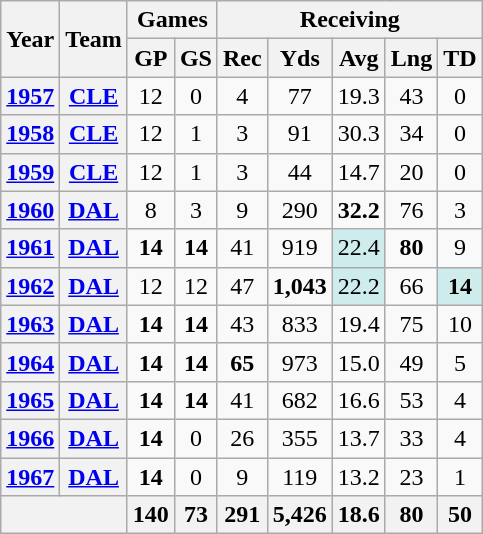<table class="wikitable" style="text-align:center;">
<tr>
<th rowspan="2">Year</th>
<th rowspan="2">Team</th>
<th colspan="2">Games</th>
<th colspan="5">Receiving</th>
</tr>
<tr>
<th>GP</th>
<th>GS</th>
<th>Rec</th>
<th>Yds</th>
<th>Avg</th>
<th>Lng</th>
<th>TD</th>
</tr>
<tr>
<th><a href='#'>1957</a></th>
<th><a href='#'>CLE</a></th>
<td>12</td>
<td>0</td>
<td>4</td>
<td>77</td>
<td>19.3</td>
<td>43</td>
<td>0</td>
</tr>
<tr>
<th><a href='#'>1958</a></th>
<th><a href='#'>CLE</a></th>
<td>12</td>
<td>1</td>
<td>3</td>
<td>91</td>
<td>30.3</td>
<td>34</td>
<td>0</td>
</tr>
<tr>
<th><a href='#'>1959</a></th>
<th><a href='#'>CLE</a></th>
<td>12</td>
<td>1</td>
<td>3</td>
<td>44</td>
<td>14.7</td>
<td>20</td>
<td>0</td>
</tr>
<tr>
<th><a href='#'>1960</a></th>
<th><a href='#'>DAL</a></th>
<td>8</td>
<td>3</td>
<td>9</td>
<td>290</td>
<td><strong>32.2</strong></td>
<td>76</td>
<td>3</td>
</tr>
<tr>
<th><a href='#'>1961</a></th>
<th><a href='#'>DAL</a></th>
<td><strong>14</strong></td>
<td><strong>14</strong></td>
<td>41</td>
<td>919</td>
<td style="background:#cfecec;">22.4</td>
<td><strong>80</strong></td>
<td>9</td>
</tr>
<tr>
<th><a href='#'>1962</a></th>
<th><a href='#'>DAL</a></th>
<td>12</td>
<td>12</td>
<td>47</td>
<td><strong>1,043</strong></td>
<td style="background:#cfecec;">22.2</td>
<td>66</td>
<td style="background:#cfecec;"><strong>14</strong></td>
</tr>
<tr>
<th><a href='#'>1963</a></th>
<th><a href='#'>DAL</a></th>
<td><strong>14</strong></td>
<td><strong>14</strong></td>
<td>43</td>
<td>833</td>
<td>19.4</td>
<td>75</td>
<td>10</td>
</tr>
<tr>
<th><a href='#'>1964</a></th>
<th><a href='#'>DAL</a></th>
<td><strong>14</strong></td>
<td><strong>14</strong></td>
<td><strong>65</strong></td>
<td>973</td>
<td>15.0</td>
<td>49</td>
<td>5</td>
</tr>
<tr>
<th><a href='#'>1965</a></th>
<th><a href='#'>DAL</a></th>
<td><strong>14</strong></td>
<td><strong>14</strong></td>
<td>41</td>
<td>682</td>
<td>16.6</td>
<td>53</td>
<td>4</td>
</tr>
<tr>
<th><a href='#'>1966</a></th>
<th><a href='#'>DAL</a></th>
<td><strong>14</strong></td>
<td>0</td>
<td>26</td>
<td>355</td>
<td>13.7</td>
<td>33</td>
<td>4</td>
</tr>
<tr>
<th><a href='#'>1967</a></th>
<th><a href='#'>DAL</a></th>
<td><strong>14</strong></td>
<td>0</td>
<td>9</td>
<td>119</td>
<td>13.2</td>
<td>23</td>
<td>1</td>
</tr>
<tr>
<th colspan="2"></th>
<th>140</th>
<th>73</th>
<th>291</th>
<th>5,426</th>
<th>18.6</th>
<th>80</th>
<th>50</th>
</tr>
</table>
